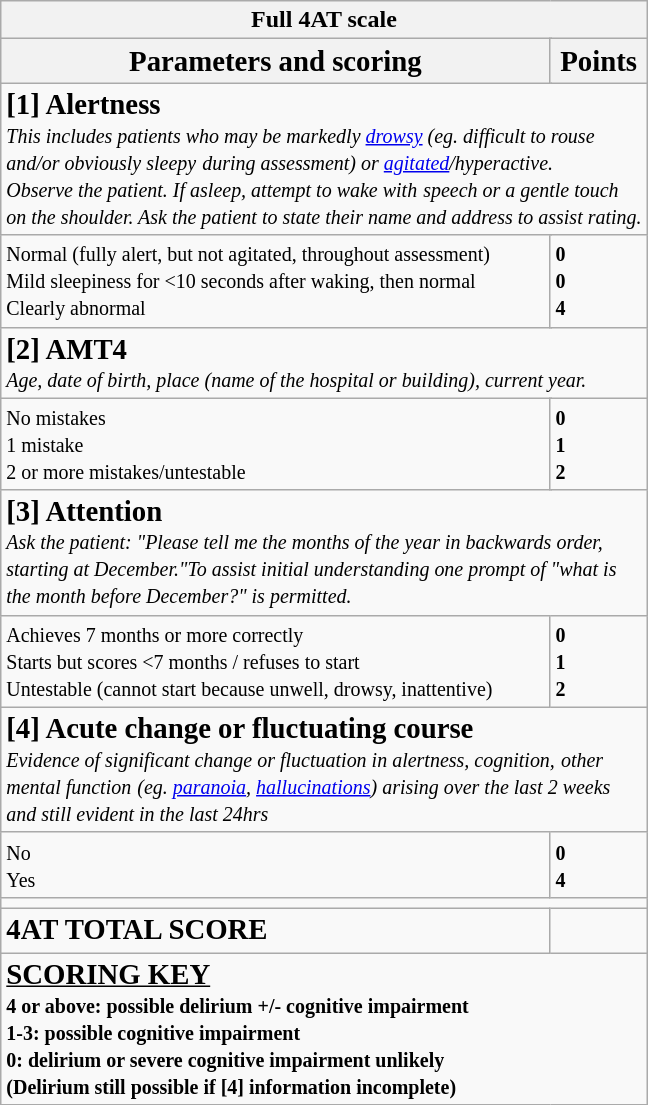<table class="wikitable mw-collapsible mw-collapsible floatright" style="max-width: 100%">
<tr>
<th colspan="3">Full 4AT scale</th>
</tr>
<tr>
<th colspan="2"><big>Parameters and scoring</big></th>
<th><big>Points</big></th>
</tr>
<tr>
<td colspan="3"><strong><big>[1] Alertness</big></strong><br><small><em>This includes patients who may be markedly <a href='#'>drowsy</a> (eg. difficult to rouse</em></small><br><small><em>and/or obviously sleepy</em></small> <small><em>during assessment) or <a href='#'>
agitated</a>/hyperactive.</em></small><br><small><em>Observe the patient. If asleep, attempt to wake with</em></small> <small><em>speech or a gentle touch</em></small><br><small><em>on the shoulder. Ask the patient to state their name and address to assist rating.</em></small></td>
</tr>
<tr>
<td colspan="2"><small>Normal (fully alert, but not agitated, throughout assessment)</small><br><small>Mild sleepiness for <10 seconds after waking, then normal</small><br><small>Clearly abnormal</small></td>
<td><small><strong>0</strong></small><br><small><strong>0</strong></small><br><strong><small>4</small></strong></td>
</tr>
<tr>
<td colspan="3"><strong><big>[2] AMT4</big></strong><br><small><em>Age, date of birth, place (name of the hospital or building), current year.</em></small></td>
</tr>
<tr>
<td colspan="2"><small>No mistakes</small><br><small>1 mistake</small><br><small>2 or more mistakes/untestable</small></td>
<td><small><strong>0</strong></small><br><small><strong>1</strong></small><br><small><strong>2</strong></small></td>
</tr>
<tr>
<td colspan="3"><strong><big>[3] Attention</big></strong><br><small><em>Ask the patient: "Please tell me the months of the year in backwards order,</em></small><br><small><em>starting at December."</em></small><small><em>To assist initial understanding one prompt of "what is</em></small><br><small><em>the month before December?" is permitted.</em></small></td>
</tr>
<tr>
<td><small>Achieves 7 months or more correctly</small><br><small>Starts but scores <7 months / refuses to start</small><br><small>Untestable (cannot start because unwell, drowsy, inattentive)</small></td>
<td colspan="2"><small><strong>0</strong></small><br><small><strong>1</strong></small><br><small><strong>2</strong></small></td>
</tr>
<tr>
<td colspan="3"><strong><big>[4] Acute change or fluctuating course</big></strong><br><small><em>Evidence of significant change or fluctuation in alertness, cognition,</em></small> <small><em>other</em></small><br><small><em>mental function</em></small> <small><em>(eg. <a href='#'>paranoia</a>, <a href='#'>hallucinations</a>) arising over the last 2 weeks</em></small><br><small><em>and still evident in the last 24hrs</em></small></td>
</tr>
<tr>
<td><small>No</small><br><small>Yes</small></td>
<td colspan="2"><strong><small>0</small></strong><br><strong><small>4</small></strong></td>
</tr>
<tr>
<td colspan="3"></td>
</tr>
<tr>
<td><strong><big>4AT TOTAL SCORE</big></strong></td>
<td colspan="2"></td>
</tr>
<tr>
<td colspan="3"><strong><u><big>SCORING KEY</big></u></strong><br><strong><small>4 or above: possible delirium +/- cognitive impairment</small></strong><br><strong><small>1-3: possible cognitive impairment</small></strong><br><strong><small>0: delirium or severe cognitive impairment unlikely</small></strong><br><strong><small>(Delirium still possible if [4] information incomplete)</small></strong></td>
</tr>
</table>
